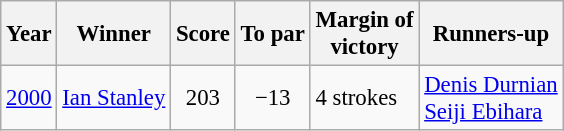<table class="wikitable" style="font-size:95%">
<tr>
<th>Year</th>
<th>Winner</th>
<th>Score</th>
<th>To par</th>
<th>Margin of<br>victory</th>
<th>Runners-up</th>
</tr>
<tr>
<td><a href='#'>2000</a></td>
<td> <a href='#'>Ian Stanley</a></td>
<td align=center>203</td>
<td align=center>−13</td>
<td>4 strokes</td>
<td> <a href='#'>Denis Durnian</a><br> <a href='#'>Seiji Ebihara</a></td>
</tr>
</table>
